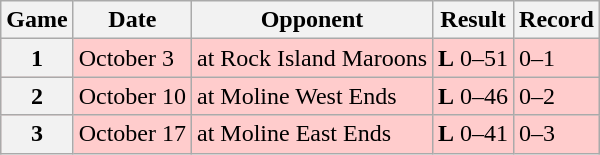<table class="wikitable">
<tr>
<th>Game</th>
<th>Date</th>
<th>Opponent</th>
<th>Result</th>
<th>Record</th>
</tr>
<tr style="background:#fcc">
<th>1</th>
<td>October 3</td>
<td>at Rock Island Maroons</td>
<td><strong>L</strong> 0–51</td>
<td>0–1</td>
</tr>
<tr style="background:#fcc">
<th>2</th>
<td>October 10</td>
<td>at Moline West Ends</td>
<td><strong>L</strong> 0–46</td>
<td>0–2</td>
</tr>
<tr style="background:#fcc">
<th>3</th>
<td>October 17</td>
<td>at Moline East Ends</td>
<td><strong>L</strong> 0–41</td>
<td>0–3</td>
</tr>
</table>
